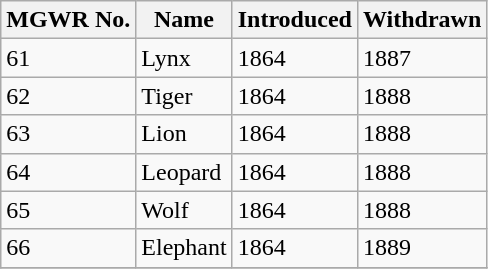<table class="wikitable">
<tr>
<th>MGWR No.</th>
<th>Name</th>
<th>Introduced</th>
<th>Withdrawn</th>
</tr>
<tr>
<td>61</td>
<td>Lynx</td>
<td>1864</td>
<td>1887</td>
</tr>
<tr>
<td>62</td>
<td>Tiger</td>
<td>1864</td>
<td>1888</td>
</tr>
<tr>
<td>63</td>
<td>Lion</td>
<td>1864</td>
<td>1888</td>
</tr>
<tr>
<td>64</td>
<td>Leopard</td>
<td>1864</td>
<td>1888</td>
</tr>
<tr>
<td>65</td>
<td>Wolf</td>
<td>1864</td>
<td>1888</td>
</tr>
<tr>
<td>66</td>
<td>Elephant</td>
<td>1864</td>
<td>1889</td>
</tr>
<tr>
</tr>
</table>
